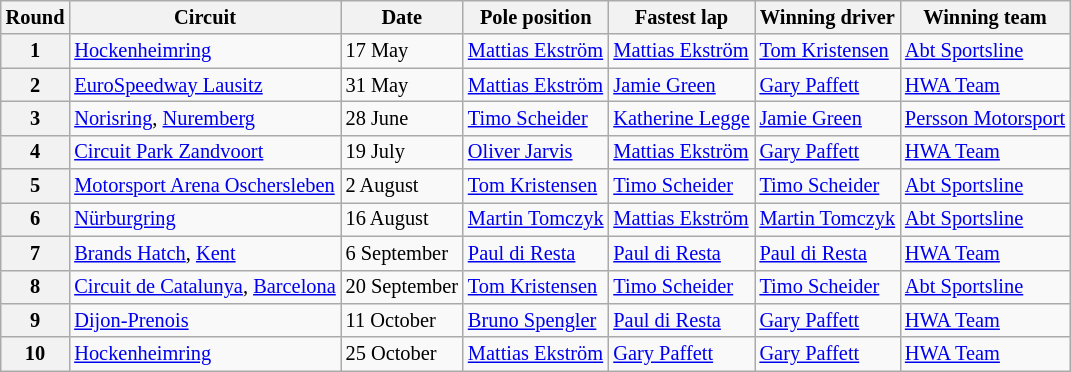<table class="wikitable" style="font-size: 85%">
<tr>
<th>Round</th>
<th>Circuit</th>
<th>Date</th>
<th>Pole position</th>
<th>Fastest lap</th>
<th>Winning driver</th>
<th>Winning team</th>
</tr>
<tr>
<th>1</th>
<td> <a href='#'>Hockenheimring</a></td>
<td>17 May</td>
<td> <a href='#'>Mattias Ekström</a></td>
<td> <a href='#'>Mattias Ekström</a></td>
<td> <a href='#'>Tom Kristensen</a></td>
<td><a href='#'>Abt Sportsline</a></td>
</tr>
<tr>
<th>2</th>
<td> <a href='#'>EuroSpeedway Lausitz</a></td>
<td>31 May</td>
<td> <a href='#'>Mattias Ekström</a></td>
<td> <a href='#'>Jamie Green</a></td>
<td> <a href='#'>Gary Paffett</a></td>
<td><a href='#'>HWA Team</a></td>
</tr>
<tr>
<th>3</th>
<td> <a href='#'>Norisring</a>, <a href='#'>Nuremberg</a></td>
<td>28 June</td>
<td> <a href='#'>Timo Scheider</a></td>
<td> <a href='#'>Katherine Legge</a></td>
<td> <a href='#'>Jamie Green</a></td>
<td><a href='#'>Persson Motorsport</a></td>
</tr>
<tr>
<th>4</th>
<td> <a href='#'>Circuit Park Zandvoort</a></td>
<td>19 July</td>
<td> <a href='#'>Oliver Jarvis</a></td>
<td> <a href='#'>Mattias Ekström</a></td>
<td> <a href='#'>Gary Paffett</a></td>
<td><a href='#'>HWA Team</a></td>
</tr>
<tr>
<th>5</th>
<td> <a href='#'>Motorsport Arena Oschersleben</a></td>
<td>2 August</td>
<td> <a href='#'>Tom Kristensen</a></td>
<td> <a href='#'>Timo Scheider</a></td>
<td> <a href='#'>Timo Scheider</a></td>
<td><a href='#'>Abt Sportsline</a></td>
</tr>
<tr>
<th>6</th>
<td> <a href='#'>Nürburgring</a></td>
<td>16 August</td>
<td> <a href='#'>Martin Tomczyk</a></td>
<td> <a href='#'>Mattias Ekström</a></td>
<td> <a href='#'>Martin Tomczyk</a></td>
<td><a href='#'>Abt Sportsline</a></td>
</tr>
<tr>
<th>7</th>
<td> <a href='#'>Brands Hatch</a>, <a href='#'>Kent</a></td>
<td>6 September</td>
<td> <a href='#'>Paul di Resta</a></td>
<td> <a href='#'>Paul di Resta</a></td>
<td> <a href='#'>Paul di Resta</a></td>
<td><a href='#'>HWA Team</a></td>
</tr>
<tr>
<th>8</th>
<td> <a href='#'>Circuit de Catalunya</a>, <a href='#'>Barcelona</a></td>
<td>20 September</td>
<td> <a href='#'>Tom Kristensen</a></td>
<td> <a href='#'>Timo Scheider</a></td>
<td> <a href='#'>Timo Scheider</a></td>
<td><a href='#'>Abt Sportsline</a></td>
</tr>
<tr>
<th>9</th>
<td> <a href='#'>Dijon-Prenois</a></td>
<td>11 October</td>
<td> <a href='#'>Bruno Spengler</a></td>
<td> <a href='#'>Paul di Resta</a></td>
<td> <a href='#'>Gary Paffett</a></td>
<td><a href='#'>HWA Team</a></td>
</tr>
<tr>
<th>10</th>
<td> <a href='#'>Hockenheimring</a></td>
<td>25 October</td>
<td> <a href='#'>Mattias Ekström</a></td>
<td> <a href='#'>Gary Paffett</a></td>
<td> <a href='#'>Gary Paffett</a></td>
<td><a href='#'>HWA Team</a></td>
</tr>
</table>
